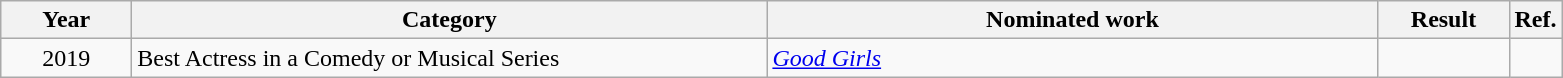<table class=wikitable>
<tr>
<th scope="col" style="width:5em;">Year</th>
<th scope="col" style="width:26em;">Category</th>
<th scope="col" style="width:25em;">Nominated work</th>
<th scope="col" style="width:5em;">Result</th>
<th>Ref.</th>
</tr>
<tr>
<td style="text-align:center;">2019</td>
<td>Best Actress in a Comedy or Musical Series</td>
<td><em><a href='#'>Good Girls</a></em></td>
<td></td>
<td align=center></td>
</tr>
</table>
